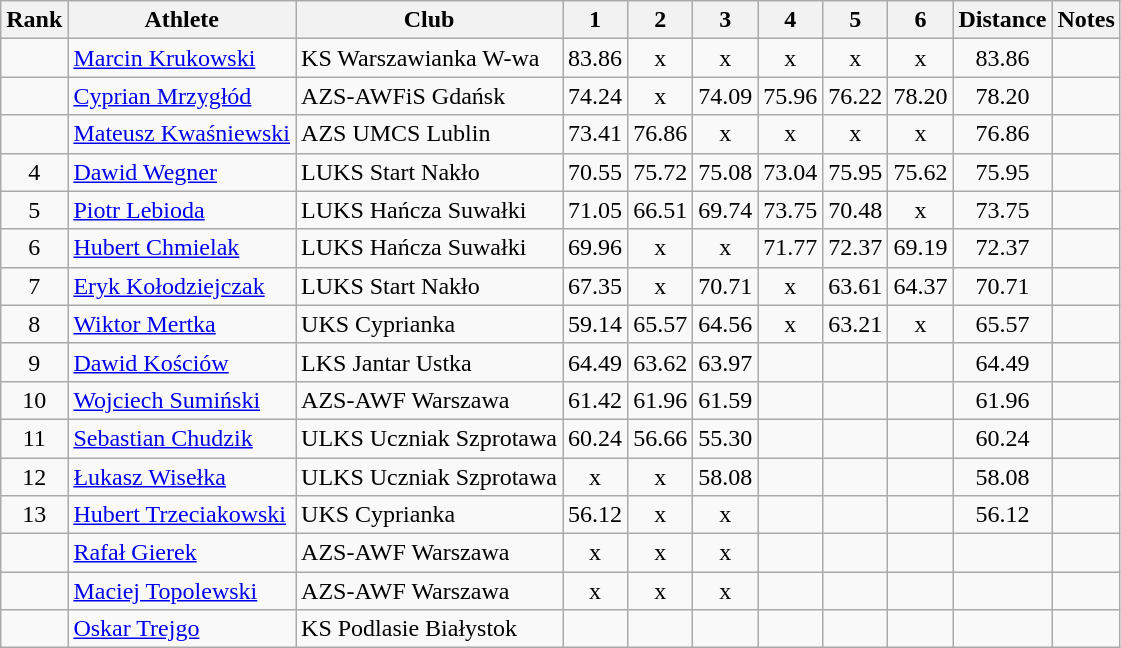<table class="wikitable sortable" style="text-align:center">
<tr>
<th>Rank</th>
<th>Athlete</th>
<th>Club</th>
<th>1</th>
<th>2</th>
<th>3</th>
<th>4</th>
<th>5</th>
<th>6</th>
<th>Distance</th>
<th>Notes</th>
</tr>
<tr>
<td></td>
<td align=left><a href='#'>Marcin Krukowski</a></td>
<td align=left>KS Warszawianka W-wa</td>
<td>83.86</td>
<td>x</td>
<td>x</td>
<td>x</td>
<td>x</td>
<td>x</td>
<td>83.86</td>
<td></td>
</tr>
<tr>
<td></td>
<td align=left><a href='#'>Cyprian Mrzygłód</a></td>
<td align=left>AZS-AWFiS Gdańsk</td>
<td>74.24</td>
<td>x</td>
<td>74.09</td>
<td>75.96</td>
<td>76.22</td>
<td>78.20</td>
<td>78.20</td>
<td></td>
</tr>
<tr>
<td></td>
<td align=left><a href='#'>Mateusz Kwaśniewski</a></td>
<td align=left>AZS UMCS Lublin</td>
<td>73.41</td>
<td>76.86</td>
<td>x</td>
<td>x</td>
<td>x</td>
<td>x</td>
<td>76.86</td>
<td></td>
</tr>
<tr>
<td>4</td>
<td align=left><a href='#'>Dawid Wegner</a></td>
<td align=left>LUKS Start Nakło</td>
<td>70.55</td>
<td>75.72</td>
<td>75.08</td>
<td>73.04</td>
<td>75.95</td>
<td>75.62</td>
<td>75.95</td>
<td></td>
</tr>
<tr>
<td>5</td>
<td align=left><a href='#'>Piotr Lebioda</a></td>
<td align=left>LUKS Hańcza Suwałki</td>
<td>71.05</td>
<td>66.51</td>
<td>69.74</td>
<td>73.75</td>
<td>70.48</td>
<td>x</td>
<td>73.75</td>
<td></td>
</tr>
<tr>
<td>6</td>
<td align=left><a href='#'>Hubert Chmielak</a></td>
<td align=left>LUKS Hańcza Suwałki</td>
<td>69.96</td>
<td>x</td>
<td>x</td>
<td>71.77</td>
<td>72.37</td>
<td>69.19</td>
<td>72.37</td>
<td></td>
</tr>
<tr>
<td>7</td>
<td align=left><a href='#'>Eryk Kołodziejczak</a></td>
<td align=left>LUKS Start Nakło</td>
<td>67.35</td>
<td>x</td>
<td>70.71</td>
<td>x</td>
<td>63.61</td>
<td>64.37</td>
<td>70.71</td>
<td></td>
</tr>
<tr>
<td>8</td>
<td align=left><a href='#'>Wiktor Mertka</a></td>
<td align=left>UKS Cyprianka</td>
<td>59.14</td>
<td>65.57</td>
<td>64.56</td>
<td>x</td>
<td>63.21</td>
<td>x</td>
<td>65.57</td>
<td></td>
</tr>
<tr>
<td>9</td>
<td align=left><a href='#'>Dawid Kościów</a></td>
<td align=left>LKS Jantar Ustka</td>
<td>64.49</td>
<td>63.62</td>
<td>63.97</td>
<td></td>
<td></td>
<td></td>
<td>64.49</td>
<td></td>
</tr>
<tr>
<td>10</td>
<td align=left><a href='#'>Wojciech Sumiński</a></td>
<td align=left>AZS-AWF Warszawa</td>
<td>61.42</td>
<td>61.96</td>
<td>61.59</td>
<td></td>
<td></td>
<td></td>
<td>61.96</td>
<td></td>
</tr>
<tr>
<td>11</td>
<td align=left><a href='#'>Sebastian Chudzik</a></td>
<td align=left>ULKS Uczniak Szprotawa</td>
<td>60.24</td>
<td>56.66</td>
<td>55.30</td>
<td></td>
<td></td>
<td></td>
<td>60.24</td>
<td></td>
</tr>
<tr>
<td>12</td>
<td align=left><a href='#'>Łukasz Wisełka</a></td>
<td align=left>ULKS Uczniak Szprotawa</td>
<td>x</td>
<td>x</td>
<td>58.08</td>
<td></td>
<td></td>
<td></td>
<td>58.08</td>
<td></td>
</tr>
<tr>
<td>13</td>
<td align=left><a href='#'>Hubert Trzeciakowski</a></td>
<td align=left>UKS Cyprianka</td>
<td>56.12</td>
<td>x</td>
<td>x</td>
<td></td>
<td></td>
<td></td>
<td>56.12</td>
<td></td>
</tr>
<tr>
<td></td>
<td align=left><a href='#'>Rafał Gierek</a></td>
<td align=left>AZS-AWF Warszawa</td>
<td>x</td>
<td>x</td>
<td>x</td>
<td></td>
<td></td>
<td></td>
<td></td>
<td></td>
</tr>
<tr>
<td></td>
<td align=left><a href='#'>Maciej Topolewski</a></td>
<td align=left>AZS-AWF Warszawa</td>
<td>x</td>
<td>x</td>
<td>x</td>
<td></td>
<td></td>
<td></td>
<td></td>
<td></td>
</tr>
<tr>
<td></td>
<td align=left><a href='#'>Oskar Trejgo</a></td>
<td align=left>KS Podlasie Białystok</td>
<td></td>
<td></td>
<td></td>
<td></td>
<td></td>
<td></td>
<td></td>
<td></td>
</tr>
</table>
